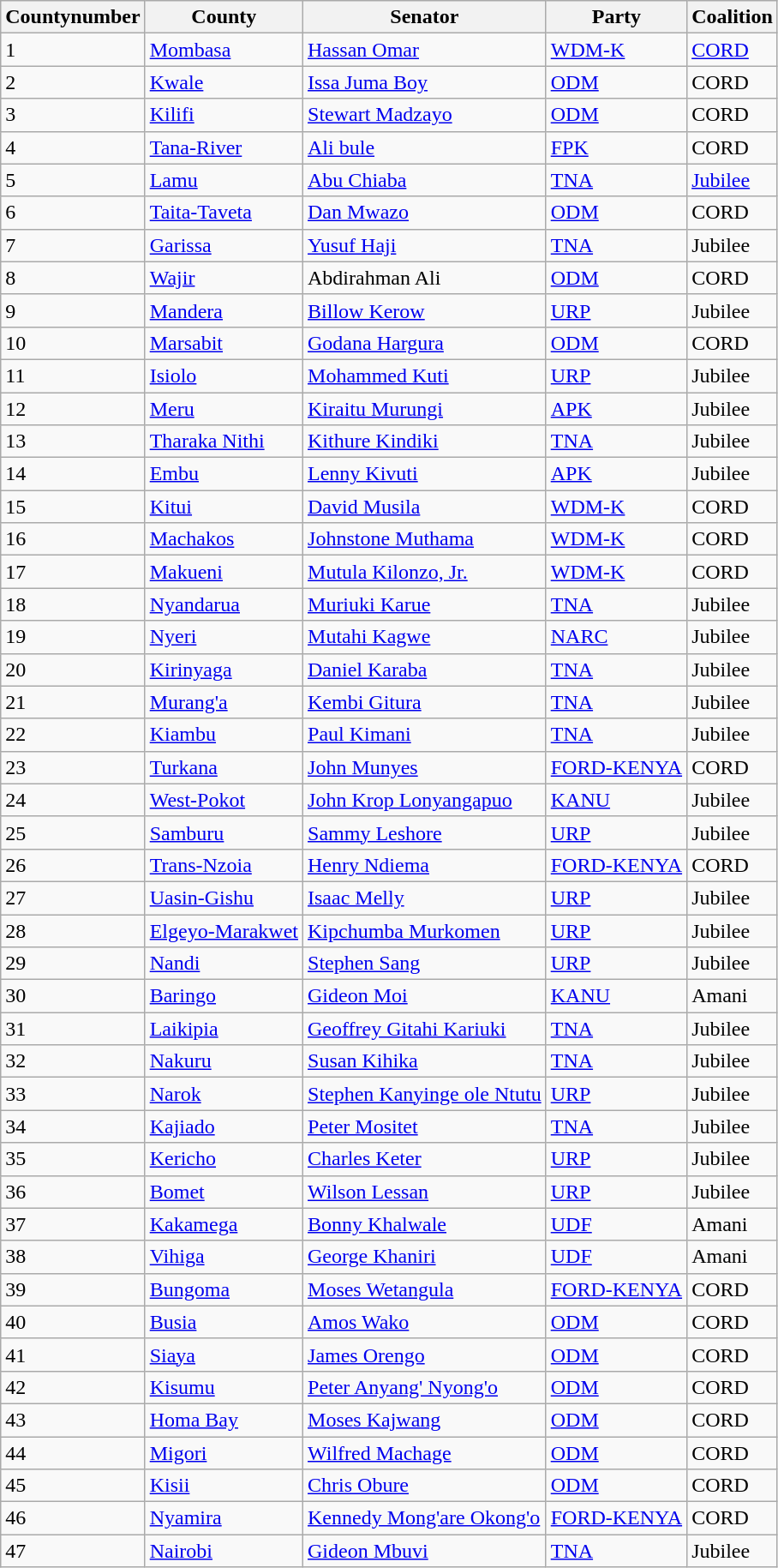<table class="wikitable sortable">
<tr>
<th>Countynumber</th>
<th>County</th>
<th>Senator</th>
<th>Party</th>
<th>Coalition</th>
</tr>
<tr>
<td>1</td>
<td><a href='#'>Mombasa</a></td>
<td><a href='#'>Hassan Omar</a></td>
<td><a href='#'>WDM-K</a></td>
<td><a href='#'>CORD</a></td>
</tr>
<tr>
<td>2</td>
<td><a href='#'>Kwale</a></td>
<td><a href='#'>Issa Juma Boy</a></td>
<td><a href='#'>ODM</a></td>
<td>CORD</td>
</tr>
<tr>
<td>3</td>
<td><a href='#'>Kilifi</a></td>
<td><a href='#'>Stewart Madzayo</a></td>
<td><a href='#'>ODM</a></td>
<td>CORD</td>
</tr>
<tr>
<td>4</td>
<td><a href='#'>Tana-River</a></td>
<td><a href='#'>Ali bule</a></td>
<td><a href='#'>FPK</a></td>
<td>CORD</td>
</tr>
<tr>
<td>5</td>
<td><a href='#'>Lamu</a></td>
<td><a href='#'>Abu Chiaba</a></td>
<td><a href='#'>TNA</a></td>
<td><a href='#'>Jubilee</a></td>
</tr>
<tr>
<td>6</td>
<td><a href='#'>Taita-Taveta</a></td>
<td><a href='#'>Dan Mwazo</a></td>
<td><a href='#'>ODM</a></td>
<td>CORD</td>
</tr>
<tr>
<td>7</td>
<td><a href='#'>Garissa</a></td>
<td><a href='#'>Yusuf Haji</a></td>
<td><a href='#'>TNA</a></td>
<td>Jubilee</td>
</tr>
<tr>
<td>8</td>
<td><a href='#'>Wajir</a></td>
<td>Abdirahman Ali</td>
<td><a href='#'>ODM</a></td>
<td>CORD</td>
</tr>
<tr>
<td>9</td>
<td><a href='#'>Mandera</a></td>
<td><a href='#'>Billow Kerow</a></td>
<td><a href='#'>URP</a></td>
<td>Jubilee</td>
</tr>
<tr>
<td>10</td>
<td><a href='#'>Marsabit</a></td>
<td><a href='#'>Godana Hargura</a></td>
<td><a href='#'>ODM</a></td>
<td>CORD</td>
</tr>
<tr>
<td>11</td>
<td><a href='#'>Isiolo</a></td>
<td><a href='#'>Mohammed Kuti</a></td>
<td><a href='#'>URP</a></td>
<td>Jubilee</td>
</tr>
<tr>
<td>12</td>
<td><a href='#'>Meru</a></td>
<td><a href='#'>Kiraitu Murungi</a></td>
<td><a href='#'>APK</a></td>
<td>Jubilee</td>
</tr>
<tr>
<td>13</td>
<td><a href='#'>Tharaka Nithi</a></td>
<td><a href='#'>Kithure Kindiki</a></td>
<td><a href='#'>TNA</a></td>
<td>Jubilee</td>
</tr>
<tr>
<td>14</td>
<td><a href='#'>Embu</a></td>
<td><a href='#'>Lenny Kivuti</a></td>
<td><a href='#'>APK</a></td>
<td>Jubilee</td>
</tr>
<tr>
<td>15</td>
<td><a href='#'>Kitui</a></td>
<td><a href='#'>David Musila</a></td>
<td><a href='#'>WDM-K</a></td>
<td>CORD</td>
</tr>
<tr>
<td>16</td>
<td><a href='#'>Machakos</a></td>
<td><a href='#'>Johnstone Muthama</a></td>
<td><a href='#'>WDM-K</a></td>
<td>CORD</td>
</tr>
<tr>
<td>17</td>
<td><a href='#'>Makueni</a></td>
<td><a href='#'>Mutula Kilonzo, Jr.</a></td>
<td><a href='#'>WDM-K</a></td>
<td>CORD</td>
</tr>
<tr>
<td>18</td>
<td><a href='#'>Nyandarua</a></td>
<td><a href='#'>Muriuki Karue</a></td>
<td><a href='#'>TNA</a></td>
<td>Jubilee</td>
</tr>
<tr>
<td>19</td>
<td><a href='#'>Nyeri</a></td>
<td><a href='#'>Mutahi Kagwe</a></td>
<td><a href='#'>NARC</a></td>
<td>Jubilee</td>
</tr>
<tr>
<td>20</td>
<td><a href='#'>Kirinyaga</a></td>
<td><a href='#'>Daniel Karaba</a></td>
<td><a href='#'>TNA</a></td>
<td>Jubilee</td>
</tr>
<tr>
<td>21</td>
<td><a href='#'>Murang'a</a></td>
<td><a href='#'>Kembi Gitura</a></td>
<td><a href='#'>TNA</a></td>
<td>Jubilee</td>
</tr>
<tr>
<td>22</td>
<td><a href='#'>Kiambu</a></td>
<td><a href='#'>Paul Kimani</a></td>
<td><a href='#'>TNA</a></td>
<td>Jubilee</td>
</tr>
<tr>
<td>23</td>
<td><a href='#'>Turkana</a></td>
<td><a href='#'>John Munyes</a></td>
<td><a href='#'>FORD-KENYA</a></td>
<td>CORD</td>
</tr>
<tr>
<td>24</td>
<td><a href='#'>West-Pokot</a></td>
<td><a href='#'>John Krop Lonyangapuo</a></td>
<td><a href='#'>KANU</a></td>
<td>Jubilee</td>
</tr>
<tr>
<td>25</td>
<td><a href='#'>Samburu</a></td>
<td><a href='#'>Sammy Leshore</a></td>
<td><a href='#'>URP</a></td>
<td>Jubilee</td>
</tr>
<tr>
<td>26</td>
<td><a href='#'>Trans-Nzoia</a></td>
<td><a href='#'>Henry Ndiema</a></td>
<td><a href='#'>FORD-KENYA</a></td>
<td>CORD</td>
</tr>
<tr>
<td>27</td>
<td><a href='#'>Uasin-Gishu</a></td>
<td><a href='#'>Isaac Melly</a></td>
<td><a href='#'>URP</a></td>
<td>Jubilee</td>
</tr>
<tr>
<td>28</td>
<td><a href='#'>Elgeyo-Marakwet</a></td>
<td><a href='#'>Kipchumba Murkomen</a></td>
<td><a href='#'>URP</a></td>
<td>Jubilee</td>
</tr>
<tr>
<td>29</td>
<td><a href='#'>Nandi</a></td>
<td><a href='#'>Stephen Sang</a></td>
<td><a href='#'>URP</a></td>
<td>Jubilee</td>
</tr>
<tr>
<td>30</td>
<td><a href='#'>Baringo</a></td>
<td><a href='#'>Gideon Moi</a></td>
<td><a href='#'>KANU</a></td>
<td>Amani</td>
</tr>
<tr>
<td>31</td>
<td><a href='#'>Laikipia</a></td>
<td><a href='#'>Geoffrey Gitahi Kariuki</a></td>
<td><a href='#'>TNA</a></td>
<td>Jubilee</td>
</tr>
<tr>
<td>32</td>
<td><a href='#'>Nakuru</a></td>
<td><a href='#'>Susan Kihika</a></td>
<td><a href='#'>TNA</a></td>
<td>Jubilee</td>
</tr>
<tr>
<td>33</td>
<td><a href='#'>Narok</a></td>
<td><a href='#'>Stephen Kanyinge ole Ntutu</a></td>
<td><a href='#'>URP</a></td>
<td>Jubilee</td>
</tr>
<tr>
<td>34</td>
<td><a href='#'>Kajiado</a></td>
<td><a href='#'>Peter Mositet</a></td>
<td><a href='#'>TNA</a></td>
<td>Jubilee</td>
</tr>
<tr>
<td>35</td>
<td><a href='#'>Kericho</a></td>
<td><a href='#'>Charles Keter</a></td>
<td><a href='#'>URP</a></td>
<td>Jubilee</td>
</tr>
<tr>
<td>36</td>
<td><a href='#'>Bomet</a></td>
<td><a href='#'>Wilson Lessan</a></td>
<td><a href='#'>URP</a></td>
<td>Jubilee</td>
</tr>
<tr>
<td>37</td>
<td><a href='#'>Kakamega</a></td>
<td><a href='#'>Bonny Khalwale</a></td>
<td><a href='#'>UDF</a></td>
<td>Amani</td>
</tr>
<tr>
<td>38</td>
<td><a href='#'>Vihiga</a></td>
<td><a href='#'>George Khaniri</a></td>
<td><a href='#'>UDF</a></td>
<td>Amani</td>
</tr>
<tr>
<td>39</td>
<td><a href='#'>Bungoma</a></td>
<td><a href='#'>Moses Wetangula</a></td>
<td><a href='#'>FORD-KENYA</a></td>
<td>CORD</td>
</tr>
<tr>
<td>40</td>
<td><a href='#'>Busia</a></td>
<td><a href='#'>Amos Wako</a></td>
<td><a href='#'>ODM</a></td>
<td>CORD</td>
</tr>
<tr>
<td>41</td>
<td><a href='#'>Siaya</a></td>
<td><a href='#'>James Orengo</a></td>
<td><a href='#'>ODM</a></td>
<td>CORD</td>
</tr>
<tr>
<td>42</td>
<td><a href='#'>Kisumu</a></td>
<td><a href='#'>Peter Anyang' Nyong'o</a></td>
<td><a href='#'>ODM</a></td>
<td>CORD</td>
</tr>
<tr>
<td>43</td>
<td><a href='#'>Homa Bay</a></td>
<td><a href='#'>Moses Kajwang</a></td>
<td><a href='#'>ODM</a></td>
<td>CORD</td>
</tr>
<tr>
<td>44</td>
<td><a href='#'>Migori</a></td>
<td><a href='#'>Wilfred Machage</a></td>
<td><a href='#'>ODM</a></td>
<td>CORD</td>
</tr>
<tr>
<td>45</td>
<td><a href='#'>Kisii</a></td>
<td><a href='#'>Chris Obure</a></td>
<td><a href='#'>ODM</a></td>
<td>CORD</td>
</tr>
<tr>
<td>46</td>
<td><a href='#'>Nyamira</a></td>
<td><a href='#'>Kennedy Mong'are Okong'o</a></td>
<td><a href='#'>FORD-KENYA</a></td>
<td>CORD</td>
</tr>
<tr>
<td>47</td>
<td><a href='#'>Nairobi</a></td>
<td><a href='#'>Gideon Mbuvi</a></td>
<td><a href='#'>TNA</a></td>
<td>Jubilee</td>
</tr>
</table>
